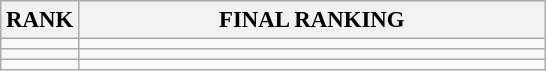<table class="wikitable" style="font-size:95%;">
<tr>
<th>RANK</th>
<th align="left" style="width: 20em">FINAL RANKING</th>
</tr>
<tr>
<td align="center"></td>
<td></td>
</tr>
<tr>
<td align="center"></td>
<td></td>
</tr>
<tr>
<td align="center"></td>
<td></td>
</tr>
</table>
